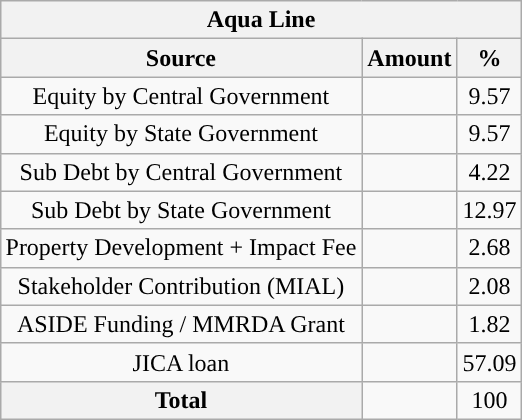<table class="wikitable" style="text-align:center;margin:auto;">
<tr>
<th colspan="5" align="center" style="background:#"><span><strong>Aqua Line</strong></span></th>
</tr>
<tr>
<th>Source</th>
<th>Amount</th>
<th>%</th>
</tr>
<tr>
<td>Equity by Central Government</td>
<td></td>
<td>9.57</td>
</tr>
<tr>
<td>Equity by State Government</td>
<td></td>
<td>9.57</td>
</tr>
<tr>
<td>Sub Debt by Central Government</td>
<td></td>
<td>4.22</td>
</tr>
<tr>
<td>Sub Debt by State Government</td>
<td></td>
<td>12.97</td>
</tr>
<tr>
<td>Property Development + Impact Fee</td>
<td></td>
<td>2.68</td>
</tr>
<tr>
<td>Stakeholder Contribution (MIAL)</td>
<td></td>
<td>2.08</td>
</tr>
<tr>
<td>ASIDE Funding / MMRDA Grant</td>
<td></td>
<td>1.82</td>
</tr>
<tr>
<td>JICA loan</td>
<td></td>
<td>57.09</td>
</tr>
<tr>
<th>Total</th>
<td></td>
<td>100</td>
</tr>
</table>
